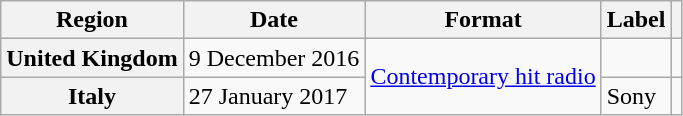<table class="wikitable plainrowheaders">
<tr>
<th scope="col">Region</th>
<th scope="col">Date</th>
<th scope="col">Format</th>
<th scope="col">Label</th>
<th scope="col"></th>
</tr>
<tr>
<th scope="row">United Kingdom</th>
<td>9 December 2016</td>
<td rowspan="2"><a href='#'>Contemporary hit radio</a></td>
<td></td>
<td align="center"></td>
</tr>
<tr>
<th scope="row">Italy</th>
<td>27 January 2017</td>
<td>Sony</td>
<td align="center"></td>
</tr>
</table>
